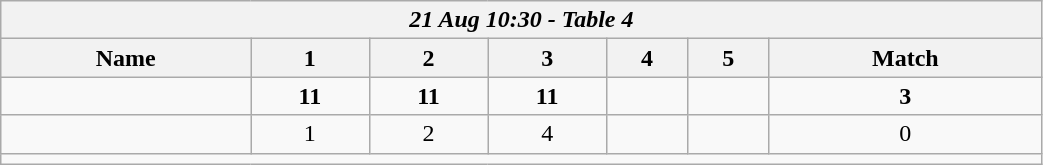<table class=wikitable style="text-align:center; width: 55%">
<tr>
<th colspan=17><em>21 Aug 10:30 - Table 4</em></th>
</tr>
<tr>
<th>Name</th>
<th>1</th>
<th>2</th>
<th>3</th>
<th>4</th>
<th>5</th>
<th>Match</th>
</tr>
<tr>
<td style="text-align:left;"><strong></strong></td>
<td><strong>11</strong></td>
<td><strong>11</strong></td>
<td><strong>11</strong></td>
<td></td>
<td></td>
<td><strong>3</strong></td>
</tr>
<tr>
<td style="text-align:left;"></td>
<td>1</td>
<td>2</td>
<td>4</td>
<td></td>
<td></td>
<td>0</td>
</tr>
<tr>
<td colspan=17></td>
</tr>
</table>
